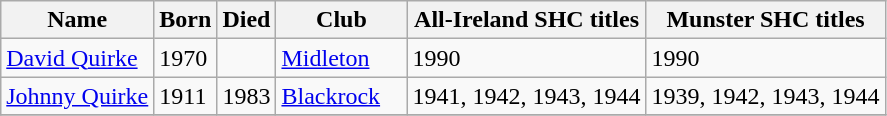<table align=top class="wikitable">
<tr>
<th>Name</th>
<th>Born</th>
<th>Died</th>
<th width=80>Club</th>
<th colspan=1>All-Ireland SHC titles</th>
<th colspan=1>Munster SHC titles</th>
</tr>
<tr>
<td><a href='#'>David Quirke</a></td>
<td>1970</td>
<td></td>
<td><a href='#'>Midleton</a></td>
<td>1990</td>
<td>1990</td>
</tr>
<tr>
<td><a href='#'>Johnny Quirke</a></td>
<td>1911</td>
<td>1983</td>
<td><a href='#'>Blackrock</a></td>
<td>1941, 1942, 1943, 1944</td>
<td>1939, 1942, 1943, 1944</td>
</tr>
<tr>
</tr>
</table>
